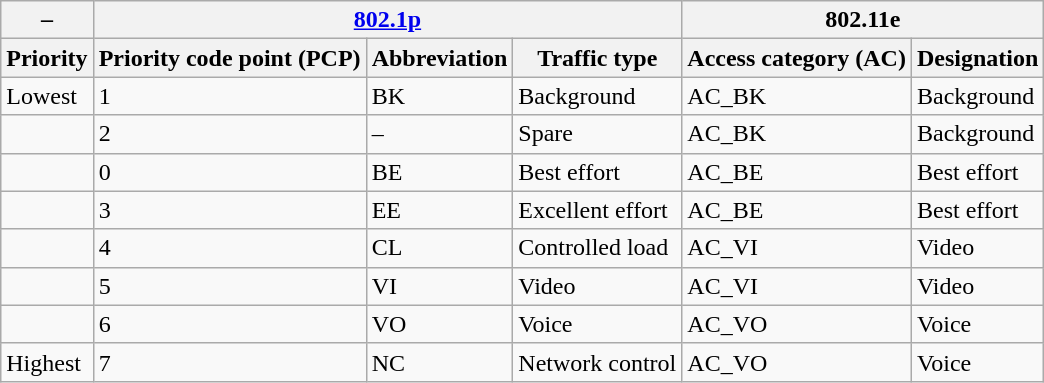<table class="wikitable">
<tr>
<th>–</th>
<th colspan="3"><a href='#'>802.1p</a></th>
<th colspan="2">802.11e</th>
</tr>
<tr>
<th>Priority</th>
<th>Priority code point (PCP)</th>
<th>Abbreviation</th>
<th>Traffic type</th>
<th>Access category (AC)</th>
<th>Designation</th>
</tr>
<tr>
<td>Lowest</td>
<td>1</td>
<td>BK</td>
<td>Background</td>
<td>AC_BK</td>
<td>Background</td>
</tr>
<tr>
<td></td>
<td>2</td>
<td>–</td>
<td>Spare</td>
<td>AC_BK</td>
<td>Background</td>
</tr>
<tr>
<td></td>
<td>0</td>
<td>BE</td>
<td>Best effort</td>
<td>AC_BE</td>
<td>Best effort</td>
</tr>
<tr>
<td></td>
<td>3</td>
<td>EE</td>
<td>Excellent effort</td>
<td>AC_BE</td>
<td>Best effort</td>
</tr>
<tr>
<td></td>
<td>4</td>
<td>CL</td>
<td>Controlled load</td>
<td>AC_VI</td>
<td>Video</td>
</tr>
<tr>
<td></td>
<td>5</td>
<td>VI</td>
<td>Video</td>
<td>AC_VI</td>
<td>Video</td>
</tr>
<tr>
<td></td>
<td>6</td>
<td>VO</td>
<td>Voice</td>
<td>AC_VO</td>
<td>Voice</td>
</tr>
<tr>
<td>Highest</td>
<td>7</td>
<td>NC</td>
<td>Network control</td>
<td>AC_VO</td>
<td>Voice</td>
</tr>
</table>
